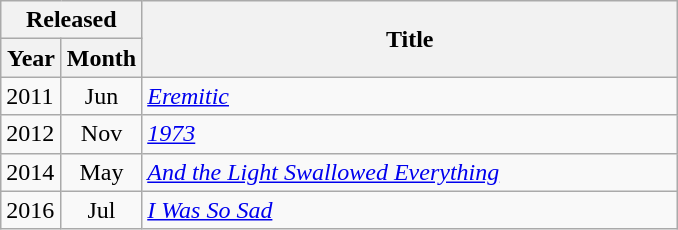<table class="wikitable">
<tr>
<th colspan="2">Released</th>
<th rowspan="2" width="350">Title</th>
</tr>
<tr>
<th style="width:33px;">Year</th>
<th style="width:44px;">Month</th>
</tr>
<tr>
<td>2011</td>
<td align="center">Jun</td>
<td><em><a href='#'>Eremitic</a></em></td>
</tr>
<tr>
<td>2012</td>
<td align="center">Nov</td>
<td><em><a href='#'>1973</a></em></td>
</tr>
<tr>
<td>2014</td>
<td align="center">May</td>
<td><em><a href='#'>And the Light Swallowed Everything</a></em></td>
</tr>
<tr>
<td>2016</td>
<td align="center">Jul</td>
<td><em><a href='#'>I Was So Sad</a></em></td>
</tr>
</table>
